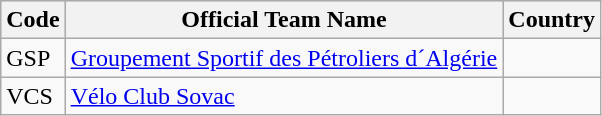<table class="wikitable">
<tr style="background:#ccf;">
<th>Code</th>
<th>Official Team Name</th>
<th>Country</th>
</tr>
<tr>
<td>GSP</td>
<td><a href='#'>Groupement Sportif des Pétroliers d´Algérie</a></td>
<td></td>
</tr>
<tr>
<td>VCS</td>
<td><a href='#'>Vélo Club Sovac</a></td>
<td></td>
</tr>
</table>
